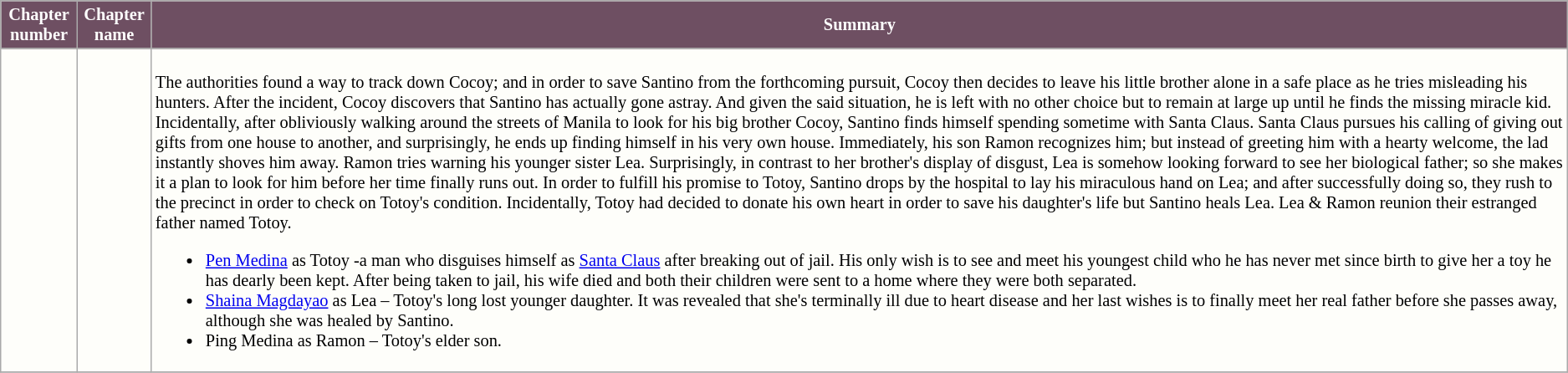<table class="wikitable" style=" background:#FEFEFA; font-size: 85%;">
<tr>
<th style="background:#6E4F62; color:white ;">Chapter number</th>
<th style="background:#6E4F62; color:white; ">Chapter name</th>
<th style="background:#6E4F62; color:white;">Summary</th>
</tr>
<tr>
<td></td>
<td></td>
<td><br>The authorities found a way to track down Cocoy; and in order to save Santino from the forthcoming pursuit, Cocoy then decides to leave his little brother alone in a safe place as he tries misleading his hunters. After the incident, Cocoy discovers that Santino has actually gone astray. And given the said situation, he is left with no other choice but to remain at large up until he finds the missing miracle kid. Incidentally, after obliviously walking around the streets of Manila to look for his big brother Cocoy, Santino finds himself spending sometime with Santa Claus. Santa Claus pursues his calling of giving out gifts from one house to another, and surprisingly, he ends up finding himself in his very own house. Immediately, his son Ramon recognizes him; but instead of greeting him with a hearty welcome, the lad instantly shoves him away. Ramon tries warning his younger sister Lea. Surprisingly, in contrast to her brother's display of disgust, Lea is somehow looking forward to see her biological father; so she makes it a plan to look for him before her time finally runs out. In order to fulfill his promise to Totoy, Santino drops by the hospital to lay his miraculous hand on Lea; and after successfully doing so, they rush to the precinct in order to check on Totoy's condition. Incidentally, Totoy had decided to donate his own heart in order to save his daughter's life but Santino heals Lea. Lea & Ramon reunion their estranged father named Totoy.<ul><li><a href='#'>Pen Medina</a> as Totoy -a man who disguises himself as <a href='#'>Santa Claus</a> after breaking out of jail. His only wish is to see and meet his youngest child who he has never met since birth to give her a toy he has dearly been kept. After being taken to jail, his wife died and both their children were sent to a home where they were both separated.</li><li><a href='#'>Shaina Magdayao</a> as Lea – Totoy's long lost younger daughter. It was revealed that she's terminally ill due to heart disease and her last wishes is to finally meet her real father before she passes away, although she was healed by Santino.</li><li>Ping Medina as Ramon – Totoy's elder son.</li></ul></td>
</tr>
<tr>
</tr>
</table>
